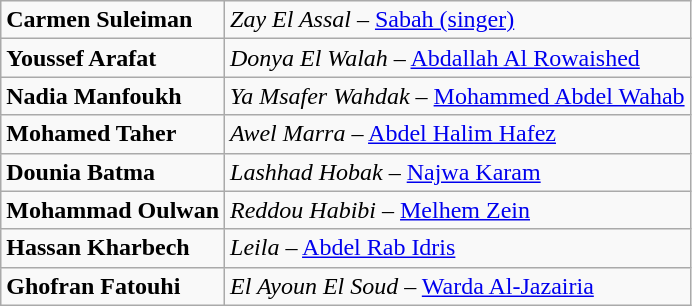<table class="wikitable">
<tr>
<td><strong>Carmen Suleiman</strong></td>
<td><em>Zay El Assal</em> – <a href='#'>Sabah (singer)</a></td>
</tr>
<tr>
<td><strong>Youssef Arafat</strong></td>
<td><em>Donya El Walah</em> – <a href='#'>Abdallah Al Rowaished</a></td>
</tr>
<tr>
<td><strong>Nadia Manfoukh</strong></td>
<td><em>Ya Msafer Wahdak</em> – <a href='#'>Mohammed Abdel Wahab</a></td>
</tr>
<tr>
<td><strong>Mohamed Taher</strong></td>
<td><em>Awel Marra</em> – <a href='#'>Abdel Halim Hafez</a></td>
</tr>
<tr>
<td><strong>Dounia Batma</strong></td>
<td><em>Lashhad Hobak</em> – <a href='#'>Najwa Karam</a></td>
</tr>
<tr>
<td><strong>Mohammad Oulwan</strong></td>
<td><em>Reddou Habibi</em> – <a href='#'>Melhem Zein</a></td>
</tr>
<tr>
<td><strong>Hassan Kharbech</strong></td>
<td><em>Leila</em> – <a href='#'>Abdel Rab Idris</a></td>
</tr>
<tr>
<td><strong>Ghofran Fatouhi</strong></td>
<td><em>El Ayoun El Soud</em> – <a href='#'>Warda Al-Jazairia</a></td>
</tr>
</table>
